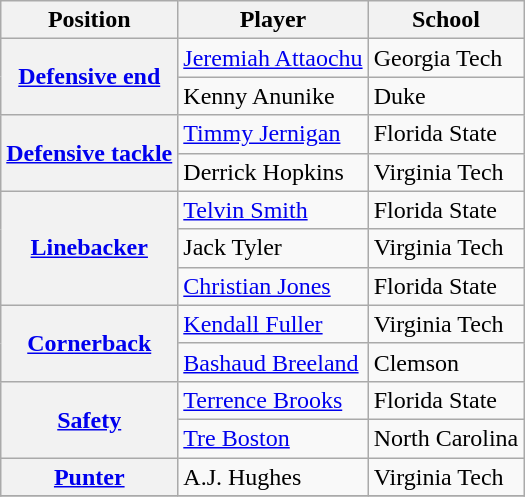<table class="wikitable">
<tr>
<th>Position</th>
<th>Player</th>
<th>School</th>
</tr>
<tr>
<th rowspan="2"><a href='#'>Defensive end</a></th>
<td><a href='#'>Jeremiah Attaochu</a></td>
<td>Georgia Tech</td>
</tr>
<tr>
<td>Kenny Anunike</td>
<td>Duke</td>
</tr>
<tr>
<th rowspan="2"><a href='#'>Defensive tackle</a></th>
<td><a href='#'>Timmy Jernigan</a></td>
<td>Florida State</td>
</tr>
<tr>
<td>Derrick Hopkins</td>
<td>Virginia Tech</td>
</tr>
<tr>
<th rowspan="3"><a href='#'>Linebacker</a></th>
<td><a href='#'>Telvin Smith</a></td>
<td>Florida State</td>
</tr>
<tr>
<td>Jack Tyler</td>
<td>Virginia Tech</td>
</tr>
<tr>
<td><a href='#'>Christian Jones</a></td>
<td>Florida State</td>
</tr>
<tr>
<th rowspan="2"><a href='#'>Cornerback</a></th>
<td><a href='#'>Kendall Fuller</a></td>
<td>Virginia Tech</td>
</tr>
<tr>
<td><a href='#'>Bashaud Breeland</a></td>
<td>Clemson</td>
</tr>
<tr>
<th rowspan="2"><a href='#'>Safety</a></th>
<td><a href='#'>Terrence Brooks</a></td>
<td>Florida State</td>
</tr>
<tr>
<td><a href='#'>Tre Boston</a></td>
<td>North Carolina</td>
</tr>
<tr>
<th rowspan="1"><a href='#'>Punter</a></th>
<td>A.J. Hughes</td>
<td>Virginia Tech</td>
</tr>
<tr>
</tr>
</table>
